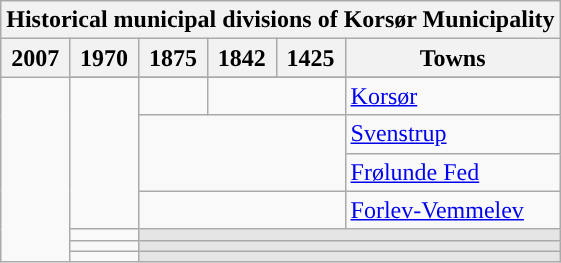<table class="wikitable" style="margin-left:1em;" style="text-align: center">
<tr>
<th colspan="99">Historical municipal divisions of Korsør Municipality</th>
</tr>
<tr>
<th>2007</th>
<th>1970</th>
<th>1875</th>
<th>1842</th>
<th>1425</th>
<th>Towns</th>
</tr>
<tr>
<td rowspan="99"></td>
</tr>
<tr>
<td rowspan="4"></td>
<td colspan="1"></td>
<td colspan="2"></td>
<td><a href='#'>Korsør</a></td>
</tr>
<tr>
<td colspan="3" rowspan="2"></td>
<td><a href='#'>Svenstrup</a></td>
</tr>
<tr>
<td><a href='#'>Frølunde Fed</a></td>
</tr>
<tr>
<td colspan="3"></td>
<td><a href='#'>Forlev-Vemmelev</a></td>
</tr>
<tr>
<td></td>
<td colspan="7" style="background:#E5E5E5;"></td>
</tr>
<tr>
<td></td>
<td colspan="7" style="background:#E5E5E5;"></td>
</tr>
<tr>
<td></td>
<td colspan="7" style="background:#E5E5E5;"></td>
</tr>
</table>
